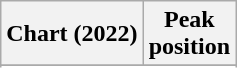<table class="wikitable sortable plainrowheaders" style="text-align:center">
<tr>
<th scope="col">Chart (2022)</th>
<th scope="col">Peak<br>position</th>
</tr>
<tr>
</tr>
<tr>
</tr>
<tr>
</tr>
<tr>
</tr>
</table>
